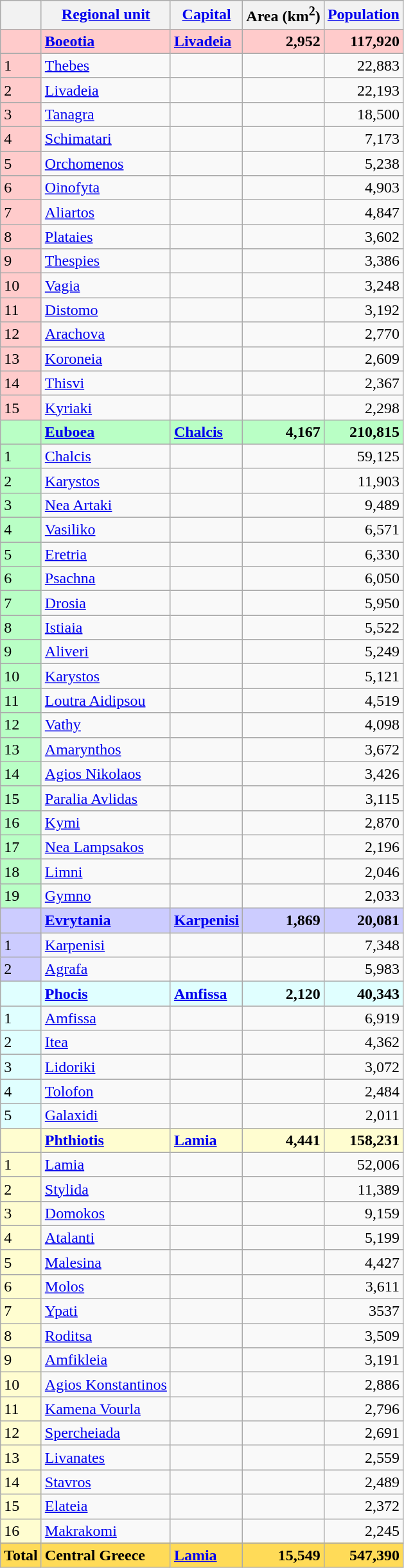<table class="wikitable" style="text-align:left;">
<tr style="font-size:100%; text-align:left">
<th></th>
<th><a href='#'>Regional unit</a></th>
<th><a href='#'>Capital</a></th>
<th>Area (km<sup>2</sup>)</th>
<th><a href='#'>Population</a></th>
</tr>
<tr>
<td bgcolor="#FFCBCB"></td>
<td bgcolor="#FFCBCB"><strong><a href='#'>Boeotia</a></strong></td>
<td bgcolor="#FFCBCB"><strong><a href='#'>Livadeia</a></strong></td>
<td style="text-align:right" bgcolor="#FFCBCB"><strong>2,952</strong></td>
<td style="text-align:right" bgcolor="#FFCBCB"><strong>117,920</strong></td>
</tr>
<tr>
<td bgcolor="#FFCBCB">1</td>
<td><a href='#'>Thebes</a></td>
<td></td>
<td></td>
<td style="text-align:right">22,883</td>
</tr>
<tr>
<td bgcolor="#FFCBCB">2</td>
<td><a href='#'>Livadeia</a></td>
<td></td>
<td></td>
<td style="text-align:right">22,193</td>
</tr>
<tr>
<td bgcolor="#FFCBCB">3</td>
<td><a href='#'>Tanagra</a></td>
<td></td>
<td></td>
<td style="text-align:right">18,500</td>
</tr>
<tr>
<td bgcolor="#FFCBCB">4</td>
<td><a href='#'>Schimatari</a></td>
<td></td>
<td></td>
<td style="text-align:right">7,173</td>
</tr>
<tr>
<td bgcolor="#FFCBCB">5</td>
<td><a href='#'>Orchomenos</a></td>
<td></td>
<td></td>
<td style="text-align:right">5,238</td>
</tr>
<tr>
<td bgcolor="#FFCBCB">6</td>
<td><a href='#'>Oinofyta</a></td>
<td></td>
<td></td>
<td style="text-align:right">4,903</td>
</tr>
<tr>
<td bgcolor="#FFCBCB">7</td>
<td><a href='#'>Aliartos</a></td>
<td></td>
<td></td>
<td style="text-align:right">4,847</td>
</tr>
<tr>
<td bgcolor="#FFCBCB">8</td>
<td><a href='#'>Plataies</a></td>
<td></td>
<td></td>
<td style="text-align:right">3,602</td>
</tr>
<tr>
<td bgcolor="#FFCBCB">9</td>
<td><a href='#'>Thespies</a></td>
<td></td>
<td></td>
<td style="text-align:right">3,386</td>
</tr>
<tr>
<td bgcolor="#FFCBCB">10</td>
<td><a href='#'>Vagia</a></td>
<td></td>
<td></td>
<td style="text-align:right">3,248</td>
</tr>
<tr>
<td bgcolor="#FFCBCB">11</td>
<td><a href='#'>Distomo</a></td>
<td></td>
<td></td>
<td style="text-align:right">3,192</td>
</tr>
<tr>
<td bgcolor="#FFCBCB">12</td>
<td><a href='#'>Arachova</a></td>
<td></td>
<td></td>
<td style="text-align:right">2,770</td>
</tr>
<tr>
<td bgcolor="#FFCBCB">13</td>
<td><a href='#'>Koroneia</a></td>
<td></td>
<td></td>
<td style="text-align:right">2,609</td>
</tr>
<tr>
<td bgcolor="#FFCBCB">14</td>
<td><a href='#'>Thisvi</a></td>
<td></td>
<td></td>
<td style="text-align:right">2,367</td>
</tr>
<tr>
<td bgcolor="#FFCBCB">15</td>
<td><a href='#'>Kyriaki</a></td>
<td></td>
<td></td>
<td style="text-align:right">2,298</td>
</tr>
<tr>
<td bgcolor="#B9FFC5"></td>
<td bgcolor="#B9FFC5"><strong><a href='#'>Euboea</a></strong></td>
<td bgcolor="#B9FFC5"><strong><a href='#'>Chalcis</a></strong></td>
<td style="text-align:right" bgcolor="#B9FFC5"><strong>4,167</strong></td>
<td style="text-align:right" bgcolor="#B9FFC5"><strong>210,815</strong></td>
</tr>
<tr>
<td bgcolor="#B9FFC5">1</td>
<td><a href='#'>Chalcis</a></td>
<td></td>
<td></td>
<td style="text-align:right">59,125</td>
</tr>
<tr>
<td bgcolor="#B9FFC5">2</td>
<td><a href='#'>Karystos</a></td>
<td></td>
<td></td>
<td style="text-align:right">11,903</td>
</tr>
<tr>
<td bgcolor="#B9FFC5">3</td>
<td><a href='#'>Nea Artaki</a></td>
<td></td>
<td></td>
<td style="text-align:right">9,489</td>
</tr>
<tr>
<td bgcolor="#B9FFC5">4</td>
<td><a href='#'>Vasiliko</a></td>
<td></td>
<td></td>
<td style="text-align:right">6,571</td>
</tr>
<tr>
<td bgcolor="#B9FFC5">5</td>
<td><a href='#'>Eretria</a></td>
<td></td>
<td></td>
<td style="text-align:right">6,330</td>
</tr>
<tr>
<td bgcolor="#B9FFC5">6</td>
<td><a href='#'>Psachna</a></td>
<td></td>
<td></td>
<td style="text-align:right">6,050</td>
</tr>
<tr>
<td bgcolor="#B9FFC5">7</td>
<td><a href='#'>Drosia</a></td>
<td></td>
<td></td>
<td style="text-align:right">5,950</td>
</tr>
<tr>
<td bgcolor="#B9FFC5">8</td>
<td><a href='#'>Istiaia</a></td>
<td></td>
<td></td>
<td style="text-align:right">5,522</td>
</tr>
<tr>
<td bgcolor="#B9FFC5">9</td>
<td><a href='#'>Aliveri</a></td>
<td></td>
<td></td>
<td style="text-align:right">5,249</td>
</tr>
<tr>
<td bgcolor="#B9FFC5">10</td>
<td><a href='#'>Karystos</a></td>
<td></td>
<td></td>
<td style="text-align:right">5,121</td>
</tr>
<tr>
<td bgcolor="#B9FFC5">11</td>
<td><a href='#'>Loutra Aidipsou</a></td>
<td></td>
<td></td>
<td style="text-align:right">4,519</td>
</tr>
<tr>
<td bgcolor="#B9FFC5">12</td>
<td><a href='#'>Vathy</a></td>
<td></td>
<td></td>
<td style="text-align:right">4,098</td>
</tr>
<tr>
<td bgcolor="#B9FFC5">13</td>
<td><a href='#'>Amarynthos</a></td>
<td></td>
<td></td>
<td style="text-align:right">3,672</td>
</tr>
<tr>
<td bgcolor="#B9FFC5">14</td>
<td><a href='#'>Agios Nikolaos</a></td>
<td></td>
<td></td>
<td style="text-align:right">3,426</td>
</tr>
<tr>
<td bgcolor="#B9FFC5">15</td>
<td><a href='#'>Paralia Avlidas</a></td>
<td></td>
<td></td>
<td style="text-align:right">3,115</td>
</tr>
<tr>
<td bgcolor="#B9FFC5">16</td>
<td><a href='#'>Kymi</a></td>
<td></td>
<td></td>
<td style="text-align:right">2,870</td>
</tr>
<tr>
<td bgcolor="#B9FFC5">17</td>
<td><a href='#'>Nea Lampsakos</a></td>
<td></td>
<td></td>
<td style="text-align:right">2,196</td>
</tr>
<tr>
<td bgcolor="#B9FFC5">18</td>
<td><a href='#'>Limni</a></td>
<td></td>
<td></td>
<td style="text-align:right">2,046</td>
</tr>
<tr>
<td bgcolor="#B9FFC5">19</td>
<td><a href='#'>Gymno</a></td>
<td></td>
<td></td>
<td style="text-align:right">2,033</td>
</tr>
<tr>
<td bgcolor="#CCCCFF"></td>
<td bgcolor="#CCCCFF"><strong><a href='#'>Evrytania</a></strong></td>
<td bgcolor="#CCCCFF"><strong><a href='#'>Karpenisi</a></strong></td>
<td style="text-align:right" bgcolor="#CCCCFF"><strong>1,869</strong></td>
<td style="text-align:right" bgcolor="#CCCCFF"><strong>20,081</strong></td>
</tr>
<tr>
<td bgcolor="#CCCCFF">1</td>
<td><a href='#'>Karpenisi</a></td>
<td></td>
<td></td>
<td style="text-align:right">7,348</td>
</tr>
<tr>
<td bgcolor="#CCCCFF">2</td>
<td><a href='#'>Agrafa</a></td>
<td></td>
<td></td>
<td style="text-align:right">5,983</td>
</tr>
<tr>
<td bgcolor="#E0FFFF"></td>
<td bgcolor="#E0FFFF"><strong><a href='#'>Phocis</a></strong></td>
<td bgcolor="#E0FFFF"><strong><a href='#'>Amfissa</a></strong></td>
<td style="text-align:right" bgcolor="#E0FFFF"><strong>2,120</strong></td>
<td style="text-align:right" bgcolor="#E0FFFF"><strong>40,343</strong></td>
</tr>
<tr>
<td bgcolor="#E0FFFF">1</td>
<td><a href='#'>Amfissa</a></td>
<td></td>
<td></td>
<td style="text-align:right">6,919</td>
</tr>
<tr>
<td bgcolor="#E0FFFF">2</td>
<td><a href='#'>Itea</a></td>
<td></td>
<td></td>
<td style="text-align:right">4,362</td>
</tr>
<tr>
<td bgcolor="#E0FFFF">3</td>
<td><a href='#'>Lidoriki</a></td>
<td></td>
<td></td>
<td style="text-align:right">3,072</td>
</tr>
<tr>
<td bgcolor="#E0FFFF">4</td>
<td><a href='#'>Tolofon</a></td>
<td></td>
<td></td>
<td style="text-align:right">2,484</td>
</tr>
<tr>
<td bgcolor="#E0FFFF">5</td>
<td><a href='#'>Galaxidi</a></td>
<td></td>
<td></td>
<td style="text-align:right">2,011</td>
</tr>
<tr>
<td bgcolor="#FFFDD0"></td>
<td bgcolor="#FFFDD0"><strong><a href='#'>Phthiotis</a></strong></td>
<td bgcolor="#FFFDD0"><strong><a href='#'>Lamia</a></strong></td>
<td style="text-align:right" bgcolor="#FFFDD0"><strong>4,441</strong></td>
<td style="text-align:right" bgcolor="#FFFDD0"><strong>158,231</strong></td>
</tr>
<tr>
<td bgcolor="#FFFDD0">1</td>
<td><a href='#'>Lamia</a></td>
<td></td>
<td></td>
<td style="text-align:right">52,006</td>
</tr>
<tr>
<td bgcolor="#FFFDD0">2</td>
<td><a href='#'>Stylida</a></td>
<td></td>
<td></td>
<td style="text-align:right">11,389</td>
</tr>
<tr>
<td bgcolor="#FFFDD0">3</td>
<td><a href='#'>Domokos</a></td>
<td></td>
<td></td>
<td style="text-align:right">9,159</td>
</tr>
<tr>
<td bgcolor="#FFFDD0">4</td>
<td><a href='#'>Atalanti</a></td>
<td></td>
<td></td>
<td style="text-align:right">5,199</td>
</tr>
<tr>
<td bgcolor="#FFFDD0">5</td>
<td><a href='#'>Malesina</a></td>
<td></td>
<td></td>
<td style="text-align:right">4,427</td>
</tr>
<tr>
<td bgcolor="#FFFDD0">6</td>
<td><a href='#'>Molos</a></td>
<td></td>
<td></td>
<td style="text-align:right">3,611</td>
</tr>
<tr>
<td bgcolor="#FFFDD0">7</td>
<td><a href='#'>Ypati</a></td>
<td></td>
<td></td>
<td style="text-align:right">3537</td>
</tr>
<tr>
<td bgcolor="#FFFDD0">8</td>
<td><a href='#'>Roditsa</a></td>
<td></td>
<td></td>
<td style="text-align:right">3,509</td>
</tr>
<tr>
<td bgcolor="#FFFDD0">9</td>
<td><a href='#'>Amfikleia</a></td>
<td></td>
<td></td>
<td style="text-align:right">3,191</td>
</tr>
<tr>
<td bgcolor="#FFFDD0">10</td>
<td><a href='#'>Agios Konstantinos</a></td>
<td></td>
<td></td>
<td style="text-align:right">2,886</td>
</tr>
<tr>
<td bgcolor="#FFFDD0">11</td>
<td><a href='#'>Kamena Vourla</a></td>
<td></td>
<td></td>
<td style="text-align:right">2,796</td>
</tr>
<tr>
<td bgcolor="#FFFDD0">12</td>
<td><a href='#'>Spercheiada</a></td>
<td></td>
<td></td>
<td style="text-align:right">2,691</td>
</tr>
<tr>
<td bgcolor="#FFFDD0">13</td>
<td><a href='#'>Livanates</a></td>
<td></td>
<td></td>
<td style="text-align:right">2,559</td>
</tr>
<tr>
<td bgcolor="#FFFDD0">14</td>
<td><a href='#'>Stavros</a></td>
<td></td>
<td></td>
<td style="text-align:right">2,489</td>
</tr>
<tr>
<td bgcolor="#FFFDD0">15</td>
<td><a href='#'>Elateia</a></td>
<td></td>
<td></td>
<td style="text-align:right">2,372</td>
</tr>
<tr>
<td bgcolor="#FFFDD0">16</td>
<td><a href='#'>Makrakomi</a></td>
<td></td>
<td></td>
<td style="text-align:right">2,245</td>
</tr>
<tr>
<td bgcolor="#FFDB58"><strong>Total</strong></td>
<td bgcolor="#FFDB58"><strong>Central Greece</strong></td>
<td bgcolor="#FFDB58"><strong><a href='#'>Lamia</a></strong></td>
<td style="text-align:right" bgcolor="#FFDB58"><strong>15,549</strong></td>
<td style="text-align:right" bgcolor="#FFDB58"><strong>547,390</strong></td>
</tr>
</table>
